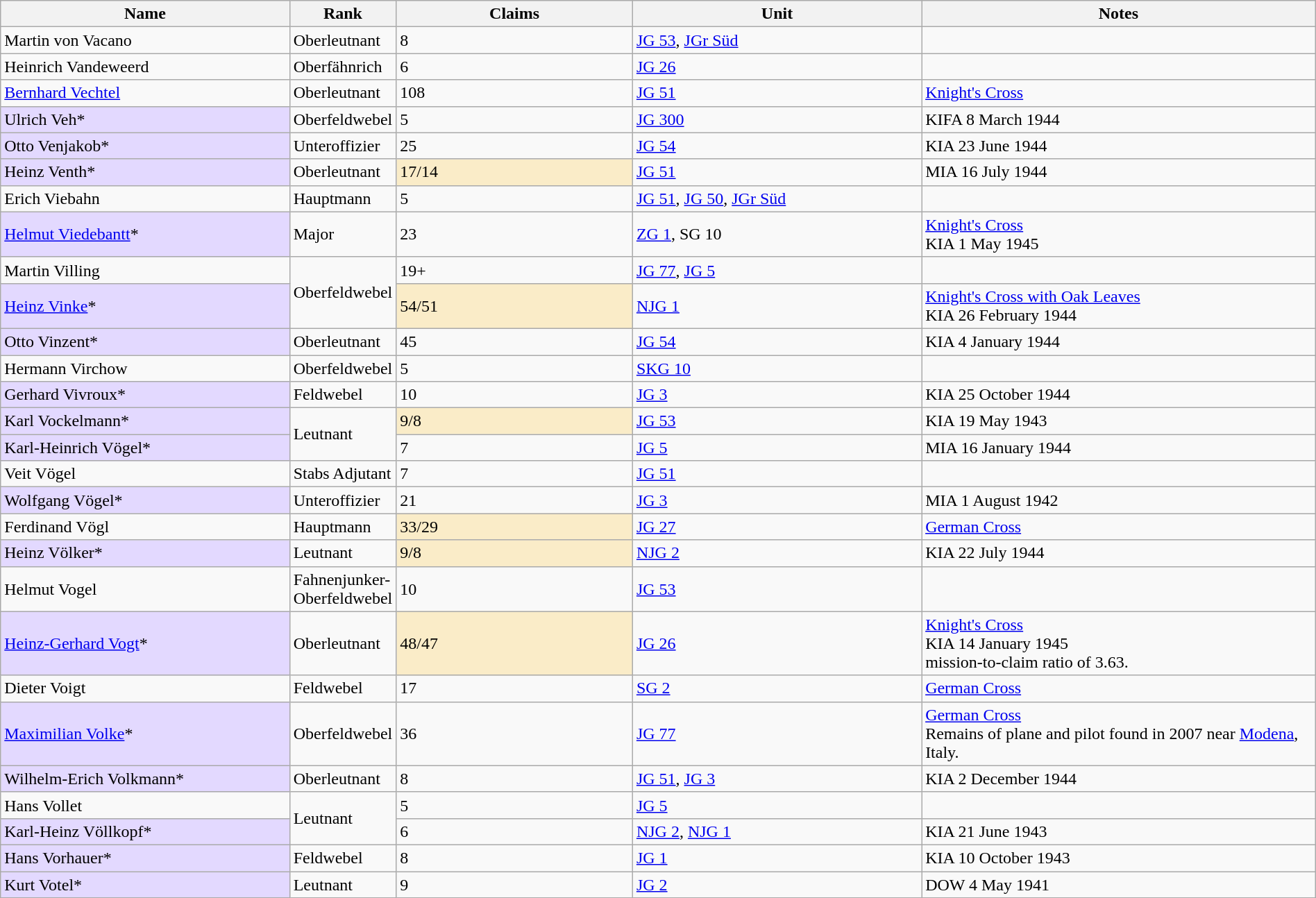<table class="wikitable" style="width:100%;">
<tr>
<th width="22%">Name</th>
<th width="8%">Rank</th>
<th width="18%">Claims</th>
<th width="22%">Unit</th>
<th width="30%">Notes</th>
</tr>
<tr>
<td>Martin von Vacano</td>
<td>Oberleutnant</td>
<td>8</td>
<td><a href='#'>JG 53</a>, <a href='#'>JGr Süd</a></td>
<td></td>
</tr>
<tr>
<td>Heinrich Vandeweerd</td>
<td>Oberfähnrich</td>
<td>6</td>
<td><a href='#'>JG 26</a></td>
<td></td>
</tr>
<tr>
<td><a href='#'>Bernhard Vechtel</a></td>
<td>Oberleutnant</td>
<td>108</td>
<td><a href='#'>JG 51</a></td>
<td><a href='#'>Knight's Cross</a></td>
</tr>
<tr>
<td style="background:#e3d9ff;" align="left">Ulrich Veh*</td>
<td>Oberfeldwebel</td>
<td>5</td>
<td><a href='#'>JG 300</a></td>
<td>KIFA 8 March 1944</td>
</tr>
<tr>
<td style="background:#e3d9ff;" align="left">Otto Venjakob*</td>
<td>Unteroffizier</td>
<td>25</td>
<td><a href='#'>JG 54</a></td>
<td>KIA 23 June 1944</td>
</tr>
<tr>
<td style="background:#e3d9ff;" align="left">Heinz Venth*</td>
<td>Oberleutnant</td>
<td style="background:#faecc8" align="left">17/14</td>
<td><a href='#'>JG 51</a></td>
<td>MIA 16 July 1944</td>
</tr>
<tr>
<td>Erich Viebahn</td>
<td>Hauptmann</td>
<td>5</td>
<td><a href='#'>JG 51</a>, <a href='#'>JG 50</a>, <a href='#'>JGr Süd</a></td>
<td></td>
</tr>
<tr>
<td style="background:#e3d9ff;" align="left"><a href='#'>Helmut Viedebantt</a>*</td>
<td>Major</td>
<td>23</td>
<td><a href='#'>ZG 1</a>, SG 10</td>
<td><a href='#'>Knight's Cross</a><br>KIA 1 May 1945</td>
</tr>
<tr>
<td>Martin Villing</td>
<td rowspan="2">Oberfeldwebel</td>
<td>19+</td>
<td><a href='#'>JG 77</a>, <a href='#'>JG 5</a></td>
<td></td>
</tr>
<tr>
<td style="background:#e3d9ff;" align="left"><a href='#'>Heinz Vinke</a>*</td>
<td style="background:#faecc8" align="left">54/51</td>
<td><a href='#'>NJG 1</a></td>
<td><a href='#'>Knight's Cross with Oak Leaves</a><br>KIA 26 February 1944</td>
</tr>
<tr>
<td style="background:#e3d9ff;" align="left">Otto Vinzent*</td>
<td>Oberleutnant</td>
<td>45</td>
<td><a href='#'>JG 54</a></td>
<td>KIA 4 January 1944</td>
</tr>
<tr>
<td>Hermann Virchow</td>
<td>Oberfeldwebel</td>
<td>5</td>
<td><a href='#'>SKG 10</a></td>
<td></td>
</tr>
<tr>
<td style="background:#e3d9ff;" align="left">Gerhard Vivroux*</td>
<td>Feldwebel</td>
<td>10</td>
<td><a href='#'>JG 3</a></td>
<td>KIA 25 October 1944</td>
</tr>
<tr>
<td style="background:#e3d9ff;" align="left">Karl Vockelmann*</td>
<td rowspan="2">Leutnant</td>
<td style="background:#faecc8" align="left">9/8</td>
<td><a href='#'>JG 53</a></td>
<td>KIA 19 May 1943</td>
</tr>
<tr>
<td style="background:#e3d9ff;" align="left">Karl-Heinrich Vögel*</td>
<td>7</td>
<td><a href='#'>JG 5</a></td>
<td>MIA 16 January 1944</td>
</tr>
<tr>
<td>Veit Vögel</td>
<td>Stabs Adjutant</td>
<td>7</td>
<td><a href='#'>JG 51</a></td>
<td></td>
</tr>
<tr>
<td style="background:#e3d9ff;" align="left">Wolfgang Vögel*</td>
<td>Unteroffizier</td>
<td>21</td>
<td><a href='#'>JG 3</a></td>
<td>MIA 1 August 1942</td>
</tr>
<tr>
<td>Ferdinand Vögl</td>
<td>Hauptmann</td>
<td style="background:#faecc8" align="left">33/29</td>
<td><a href='#'>JG 27</a></td>
<td><a href='#'>German Cross</a></td>
</tr>
<tr>
<td style="background:#e3d9ff;" align="left">Heinz Völker*</td>
<td>Leutnant</td>
<td style="background:#faecc8" align="left">9/8</td>
<td><a href='#'>NJG 2</a></td>
<td>KIA 22 July 1944</td>
</tr>
<tr>
<td>Helmut Vogel</td>
<td>Fahnenjunker-Oberfeldwebel</td>
<td>10</td>
<td><a href='#'>JG 53</a></td>
<td></td>
</tr>
<tr>
<td style="background:#e3d9ff;" align="left"><a href='#'>Heinz-Gerhard Vogt</a>*</td>
<td>Oberleutnant</td>
<td style="background:#faecc8" align="left">48/47</td>
<td><a href='#'>JG 26</a></td>
<td><a href='#'>Knight's Cross</a><br>KIA 14 January 1945<br>mission-to-claim ratio of 3.63.</td>
</tr>
<tr>
<td>Dieter Voigt</td>
<td>Feldwebel</td>
<td>17</td>
<td><a href='#'>SG 2</a></td>
<td><a href='#'>German Cross</a></td>
</tr>
<tr>
<td style="background:#e3d9ff;" align="left"><a href='#'>Maximilian Volke</a>*</td>
<td>Oberfeldwebel</td>
<td>36</td>
<td><a href='#'>JG 77</a></td>
<td><a href='#'>German Cross</a><br>Remains of plane and pilot found in 2007 near <a href='#'>Modena</a>, Italy.</td>
</tr>
<tr>
<td style="background:#e3d9ff;" align="left">Wilhelm-Erich Volkmann*</td>
<td>Oberleutnant</td>
<td>8</td>
<td><a href='#'>JG 51</a>, <a href='#'>JG 3</a></td>
<td>KIA 2 December 1944</td>
</tr>
<tr>
<td>Hans Vollet</td>
<td rowspan="2">Leutnant</td>
<td>5</td>
<td><a href='#'>JG 5</a></td>
<td></td>
</tr>
<tr>
<td style="background:#e3d9ff;" align="left">Karl-Heinz Völlkopf*</td>
<td>6</td>
<td><a href='#'>NJG 2</a>, <a href='#'>NJG 1</a></td>
<td>KIA 21 June 1943</td>
</tr>
<tr>
<td style="background:#e3d9ff;" align="left">Hans Vorhauer*</td>
<td>Feldwebel</td>
<td>8</td>
<td><a href='#'>JG 1</a></td>
<td>KIA 10 October 1943</td>
</tr>
<tr>
<td style="background:#e3d9ff;" align="left">Kurt Votel*</td>
<td>Leutnant</td>
<td>9</td>
<td><a href='#'>JG 2</a></td>
<td>DOW 4 May 1941</td>
</tr>
</table>
